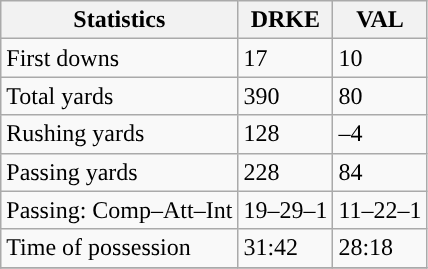<table class="wikitable" style="float: left;">
<tr>
<th>Statistics</th>
<th>DRKE</th>
<th>VAL</th>
</tr>
<tr>
<td>First downs</td>
<td>17</td>
<td>10</td>
</tr>
<tr>
<td>Total yards</td>
<td>390</td>
<td>80</td>
</tr>
<tr>
<td>Rushing yards</td>
<td>128</td>
<td>–4</td>
</tr>
<tr>
<td>Passing yards</td>
<td>228</td>
<td>84</td>
</tr>
<tr>
<td>Passing: Comp–Att–Int</td>
<td>19–29–1</td>
<td>11–22–1</td>
</tr>
<tr>
<td>Time of possession</td>
<td>31:42</td>
<td>28:18</td>
</tr>
<tr>
</tr>
</table>
